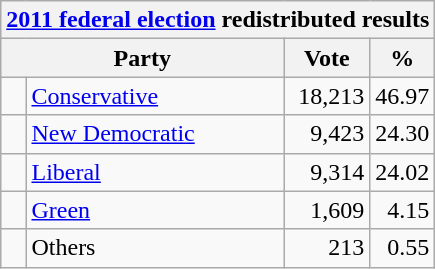<table class="wikitable">
<tr>
<th colspan="4"><a href='#'>2011 federal election</a> redistributed results</th>
</tr>
<tr>
<th bgcolor="#DDDDFF" width="130px" colspan="2">Party</th>
<th bgcolor="#DDDDFF" width="50px">Vote</th>
<th bgcolor="#DDDDFF" width="30px">%</th>
</tr>
<tr>
<td> </td>
<td><a href='#'>Conservative</a></td>
<td align=right>18,213</td>
<td align=right>46.97</td>
</tr>
<tr>
<td> </td>
<td><a href='#'>New Democratic</a></td>
<td align=right>9,423</td>
<td align=right>24.30</td>
</tr>
<tr>
<td> </td>
<td><a href='#'>Liberal</a></td>
<td align=right>9,314</td>
<td align=right>24.02</td>
</tr>
<tr>
<td> </td>
<td><a href='#'>Green</a></td>
<td align=right>1,609</td>
<td align=right>4.15</td>
</tr>
<tr>
<td> </td>
<td>Others</td>
<td align=right>213</td>
<td align=right>0.55</td>
</tr>
</table>
